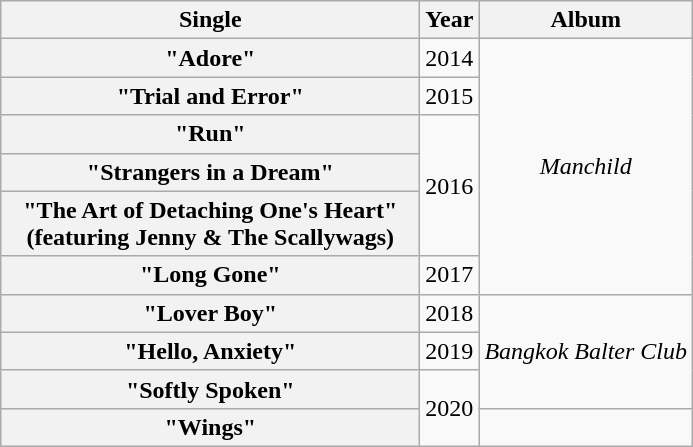<table class="wikitable plainrowheaders" style="text-align:center;">
<tr>
<th scope="col" style="width:17em;">Single</th>
<th scope="col">Year</th>
<th scope="col">Album</th>
</tr>
<tr>
<th scope="row">"Adore"</th>
<td>2014</td>
<td rowspan="6"><em>Manchild</em></td>
</tr>
<tr>
<th scope="row">"Trial and Error"</th>
<td>2015</td>
</tr>
<tr>
<th scope="row">"Run"</th>
<td rowspan="3">2016</td>
</tr>
<tr>
<th scope="row">"Strangers in a Dream"</th>
</tr>
<tr>
<th scope="row">"The Art of Detaching One's Heart"<br><span>(featuring Jenny & The Scallywags)</span></th>
</tr>
<tr>
<th scope="row">"Long Gone"</th>
<td>2017</td>
</tr>
<tr>
<th scope="row">"Lover Boy"</th>
<td>2018</td>
<td rowspan="3"><em>Bangkok Balter Club</em></td>
</tr>
<tr>
<th scope="row">"Hello, Anxiety"</th>
<td>2019</td>
</tr>
<tr>
<th scope="row">"Softly Spoken"</th>
<td rowspan="2">2020</td>
</tr>
<tr>
<th scope="row">"Wings"<br></th>
<td></td>
</tr>
</table>
